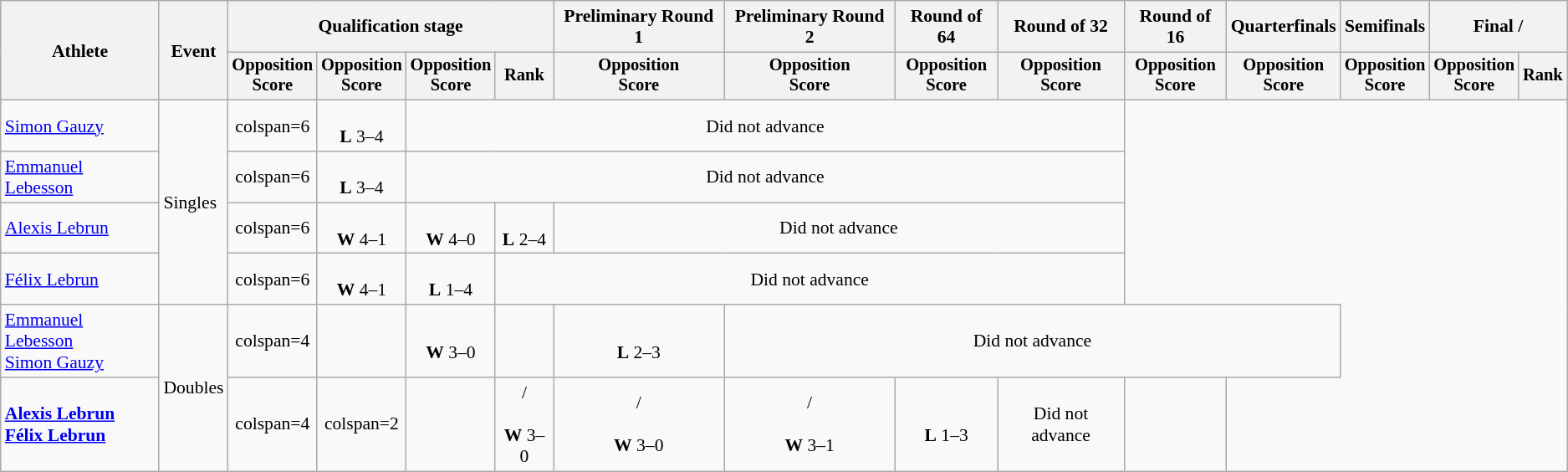<table class=wikitable style=font-size:90%;text-align:center>
<tr>
<th rowspan=2>Athlete</th>
<th rowspan=2>Event</th>
<th colspan=4>Qualification stage</th>
<th>Preliminary Round 1</th>
<th>Preliminary Round 2</th>
<th>Round of 64</th>
<th>Round of 32</th>
<th>Round of 16</th>
<th>Quarterfinals</th>
<th>Semifinals</th>
<th colspan=2>Final / </th>
</tr>
<tr style=font-size:95%>
<th>Opposition<br>Score</th>
<th>Opposition<br>Score</th>
<th>Opposition<br>Score</th>
<th>Rank</th>
<th>Opposition<br>Score</th>
<th>Opposition<br>Score</th>
<th>Opposition<br>Score</th>
<th>Opposition<br>Score</th>
<th>Opposition<br>Score</th>
<th>Opposition<br>Score</th>
<th>Opposition<br>Score</th>
<th>Opposition<br>Score</th>
<th>Rank</th>
</tr>
<tr align=center>
<td align=left><a href='#'>Simon Gauzy</a></td>
<td align=left rowspan=4>Singles</td>
<td>colspan=6</td>
<td><br><strong>L</strong> 3–4</td>
<td colspan=6>Did not advance</td>
</tr>
<tr align=center>
<td align=left><a href='#'>Emmanuel Lebesson</a></td>
<td>colspan=6</td>
<td><br><strong>L</strong> 3–4</td>
<td colspan=6>Did not advance</td>
</tr>
<tr align=center>
<td align=left><a href='#'>Alexis Lebrun</a></td>
<td>colspan=6</td>
<td><br><strong>W</strong> 4–1</td>
<td><br><strong>W</strong> 4–0</td>
<td><br><strong>L</strong> 2–4</td>
<td colspan=4>Did not advance</td>
</tr>
<tr align=center>
<td align=left><a href='#'>Félix Lebrun</a></td>
<td>colspan=6</td>
<td><br><strong>W</strong> 4–1</td>
<td><br><strong>L</strong> 1–4</td>
<td colspan=5>Did not advance</td>
</tr>
<tr align=center>
<td align=left><a href='#'>Emmanuel Lebesson</a><br><a href='#'>Simon Gauzy</a></td>
<td align=left rowspan=2>Doubles</td>
<td>colspan=4</td>
<td></td>
<td><br><strong>W</strong> 3–0</td>
<td></td>
<td><br><strong>L</strong> 2–3</td>
<td colspan=5>Did not advance</td>
</tr>
<tr align=center>
<td align=left><strong><a href='#'>Alexis Lebrun</a><br><a href='#'>Félix Lebrun</a></strong></td>
<td>colspan=4</td>
<td>colspan=2</td>
<td></td>
<td> /<br><br><strong>W</strong> 3–0</td>
<td> /<br><br><strong>W</strong> 3–0</td>
<td> /<br><br><strong>W</strong> 3–1</td>
<td><br><strong>L</strong> 1–3</td>
<td>Did not advance</td>
<td></td>
</tr>
</table>
